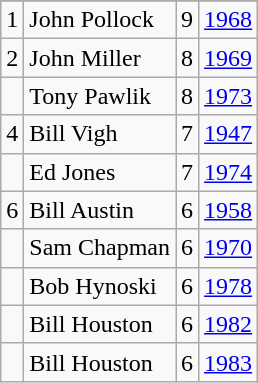<table class="wikitable">
<tr>
</tr>
<tr>
<td>1</td>
<td>John Pollock</td>
<td>9</td>
<td><a href='#'>1968</a></td>
</tr>
<tr>
<td>2</td>
<td>John Miller</td>
<td>8</td>
<td><a href='#'>1969</a></td>
</tr>
<tr>
<td></td>
<td>Tony Pawlik</td>
<td>8</td>
<td><a href='#'>1973</a></td>
</tr>
<tr>
<td>4</td>
<td>Bill Vigh</td>
<td>7</td>
<td><a href='#'>1947</a></td>
</tr>
<tr>
<td></td>
<td>Ed Jones</td>
<td>7</td>
<td><a href='#'>1974</a></td>
</tr>
<tr>
<td>6</td>
<td>Bill Austin</td>
<td>6</td>
<td><a href='#'>1958</a></td>
</tr>
<tr>
<td></td>
<td>Sam Chapman</td>
<td>6</td>
<td><a href='#'>1970</a></td>
</tr>
<tr>
<td></td>
<td>Bob Hynoski</td>
<td>6</td>
<td><a href='#'>1978</a></td>
</tr>
<tr>
<td></td>
<td>Bill Houston</td>
<td>6</td>
<td><a href='#'>1982</a></td>
</tr>
<tr>
<td></td>
<td>Bill Houston</td>
<td>6</td>
<td><a href='#'>1983</a></td>
</tr>
</table>
